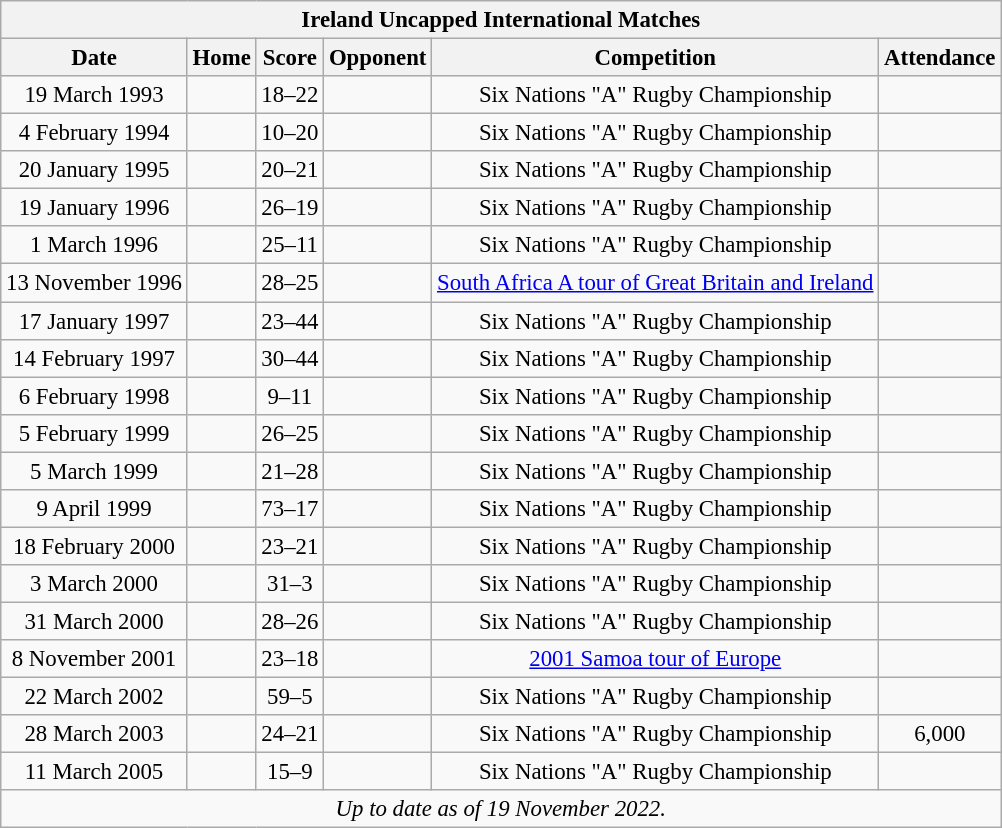<table class="wikitable mw-collapsible mw-collapsed" style="font-size: 95%;text-align: center;">
<tr>
<th colspan=6>Ireland Uncapped International Matches</th>
</tr>
<tr>
<th>Date</th>
<th>Home</th>
<th>Score</th>
<th>Opponent</th>
<th>Competition</th>
<th>Attendance</th>
</tr>
<tr>
<td>19 March 1993</td>
<td></td>
<td>18–22</td>
<td><strong></strong></td>
<td>Six Nations "A" Rugby Championship</td>
<td></td>
</tr>
<tr>
<td>4 February 1994</td>
<td></td>
<td>10–20</td>
<td><strong></strong></td>
<td>Six Nations "A" Rugby Championship</td>
<td></td>
</tr>
<tr>
<td>20 January 1995</td>
<td></td>
<td>20–21</td>
<td><strong></strong></td>
<td>Six Nations "A" Rugby Championship</td>
<td></td>
</tr>
<tr>
<td>19 January 1996</td>
<td><strong></strong></td>
<td>26–19</td>
<td></td>
<td>Six Nations "A" Rugby Championship</td>
<td></td>
</tr>
<tr>
<td>1 March 1996</td>
<td><strong></strong></td>
<td>25–11</td>
<td></td>
<td>Six Nations "A" Rugby Championship</td>
<td></td>
</tr>
<tr>
<td>13 November 1996</td>
<td><strong></strong></td>
<td>28–25</td>
<td></td>
<td><a href='#'>South Africa A tour of Great Britain and Ireland</a></td>
<td></td>
</tr>
<tr>
<td>17 January 1997</td>
<td></td>
<td>23–44</td>
<td><strong></strong></td>
<td>Six Nations "A" Rugby Championship</td>
<td></td>
</tr>
<tr>
<td>14 February 1997</td>
<td></td>
<td>30–44</td>
<td><strong></strong></td>
<td>Six Nations "A" Rugby Championship</td>
<td></td>
</tr>
<tr>
<td>6 February 1998</td>
<td></td>
<td>9–11</td>
<td><strong></strong></td>
<td>Six Nations "A" Rugby Championship</td>
<td></td>
</tr>
<tr>
<td>5 February 1999</td>
<td><strong></strong></td>
<td>26–25</td>
<td></td>
<td>Six Nations "A" Rugby Championship</td>
<td></td>
</tr>
<tr>
<td>5 March 1999</td>
<td></td>
<td>21–28</td>
<td><strong></strong></td>
<td>Six Nations "A" Rugby Championship</td>
<td></td>
</tr>
<tr>
<td>9 April 1999</td>
<td><strong></strong></td>
<td>73–17</td>
<td></td>
<td>Six Nations "A" Rugby Championship</td>
<td></td>
</tr>
<tr>
<td>18 February 2000</td>
<td><strong></strong></td>
<td>23–21</td>
<td></td>
<td>Six Nations "A" Rugby Championship</td>
<td></td>
</tr>
<tr>
<td>3 March 2000</td>
<td><strong></strong></td>
<td>31–3</td>
<td></td>
<td>Six Nations "A" Rugby Championship</td>
<td></td>
</tr>
<tr>
<td>31 March 2000</td>
<td><strong></strong></td>
<td>28–26</td>
<td></td>
<td>Six Nations "A" Rugby Championship</td>
<td></td>
</tr>
<tr>
<td>8 November 2001</td>
<td><strong></strong></td>
<td>23–18</td>
<td></td>
<td><a href='#'>2001 Samoa tour of Europe</a></td>
<td></td>
</tr>
<tr>
<td>22 March 2002</td>
<td><strong></strong></td>
<td>59–5</td>
<td></td>
<td>Six Nations "A" Rugby Championship</td>
<td></td>
</tr>
<tr>
<td>28 March 2003</td>
<td><strong></strong></td>
<td>24–21</td>
<td></td>
<td>Six Nations "A" Rugby Championship</td>
<td>6,000</td>
</tr>
<tr>
<td>11 March 2005</td>
<td><strong></strong></td>
<td>15–9</td>
<td></td>
<td>Six Nations "A" Rugby Championship</td>
<td></td>
</tr>
<tr>
<td colspan = 6><em>Up to date as of 19 November 2022.</em></td>
</tr>
</table>
